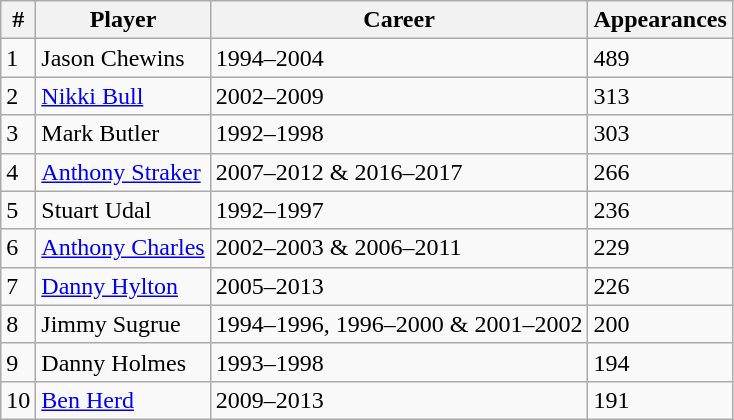<table border="0" cellpadding="0" cellspacing="0">
<tr>
<td><br><table class="wikitable" style="text-align: left">
<tr>
<th>#</th>
<th>Player</th>
<th>Career</th>
<th>Appearances</th>
</tr>
<tr>
<td>1</td>
<td> Jason Chewins</td>
<td>1994–2004</td>
<td>489</td>
</tr>
<tr>
<td>2</td>
<td> <a href='#'>Nikki Bull</a></td>
<td>2002–2009</td>
<td>313</td>
</tr>
<tr>
<td>3</td>
<td> Mark Butler</td>
<td>1992–1998</td>
<td>303</td>
</tr>
<tr>
<td>4</td>
<td> <a href='#'>Anthony Straker</a></td>
<td>2007–2012 & 2016–2017</td>
<td>266</td>
</tr>
<tr>
<td>5</td>
<td> Stuart Udal</td>
<td>1992–1997</td>
<td>236</td>
</tr>
<tr>
<td>6</td>
<td> <a href='#'>Anthony Charles</a></td>
<td>2002–2003 & 2006–2011</td>
<td>229</td>
</tr>
<tr>
<td>7</td>
<td> <a href='#'>Danny Hylton</a></td>
<td>2005–2013</td>
<td>226</td>
</tr>
<tr>
<td>8</td>
<td> Jimmy Sugrue</td>
<td>1994–1996, 1996–2000 & 2001–2002</td>
<td>200</td>
</tr>
<tr>
<td>9</td>
<td> Danny Holmes</td>
<td>1993–1998</td>
<td>194</td>
</tr>
<tr>
<td>10</td>
<td> <a href='#'>Ben Herd</a></td>
<td>2009–2013</td>
<td>191</td>
</tr>
</table>
</td>
</tr>
</table>
